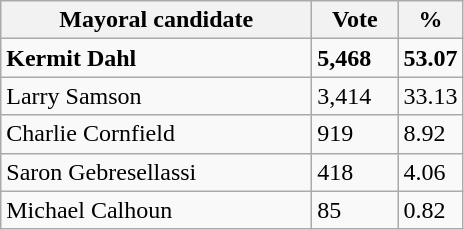<table class="wikitable">
<tr>
<th width="200px">Mayoral candidate</th>
<th width="50px">Vote</th>
<th width="30px">%</th>
</tr>
<tr>
<td><strong>Kermit Dahl</strong> </td>
<td><strong>5,468</strong></td>
<td><strong>53.07</strong></td>
</tr>
<tr>
<td>Larry Samson</td>
<td>3,414</td>
<td>33.13</td>
</tr>
<tr>
<td>Charlie Cornfield</td>
<td>919</td>
<td>8.92</td>
</tr>
<tr>
<td>Saron Gebresellassi</td>
<td>418</td>
<td>4.06</td>
</tr>
<tr>
<td>Michael Calhoun</td>
<td>85</td>
<td>0.82</td>
</tr>
</table>
